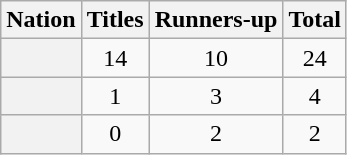<table class="wikitable plainrowheaders sortable" style="text-align:center">
<tr>
<th scope="col">Nation</th>
<th scope="col">Titles</th>
<th scope="col">Runners-up</th>
<th scope="col">Total</th>
</tr>
<tr>
<th scope=row></th>
<td align=center>14</td>
<td align=center>10</td>
<td align=center>24</td>
</tr>
<tr>
<th scope=row></th>
<td align=center>1</td>
<td align=center>3</td>
<td align=center>4</td>
</tr>
<tr>
<th scope=row></th>
<td align=center>0</td>
<td align=center>2</td>
<td align=center>2</td>
</tr>
</table>
